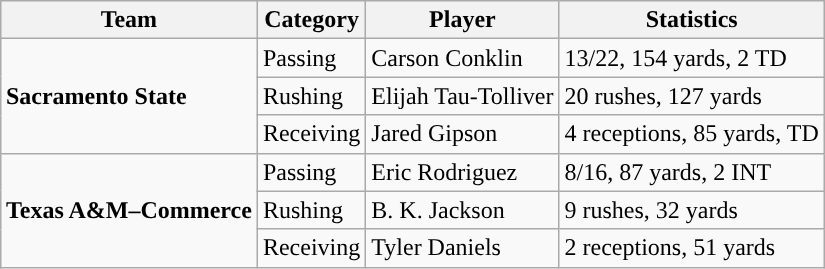<table class="wikitable" style="float: right;">
<tr>
<th>Team</th>
<th>Category</th>
<th>Player</th>
<th>Statistics</th>
</tr>
<tr>
<td rowspan=3><strong>Sacramento State</strong></td>
<td>Passing</td>
<td>Carson Conklin</td>
<td>13/22, 154 yards, 2 TD</td>
</tr>
<tr>
<td>Rushing</td>
<td>Elijah Tau-Tolliver</td>
<td>20 rushes, 127 yards</td>
</tr>
<tr>
<td>Receiving</td>
<td>Jared Gipson</td>
<td>4 receptions, 85 yards, TD</td>
</tr>
<tr>
<td rowspan=3><strong>Texas A&M–Commerce</strong></td>
<td>Passing</td>
<td>Eric Rodriguez</td>
<td>8/16, 87 yards, 2 INT</td>
</tr>
<tr>
<td>Rushing</td>
<td>B. K. Jackson</td>
<td>9 rushes, 32 yards</td>
</tr>
<tr>
<td>Receiving</td>
<td>Tyler Daniels</td>
<td>2 receptions, 51 yards</td>
</tr>
</table>
